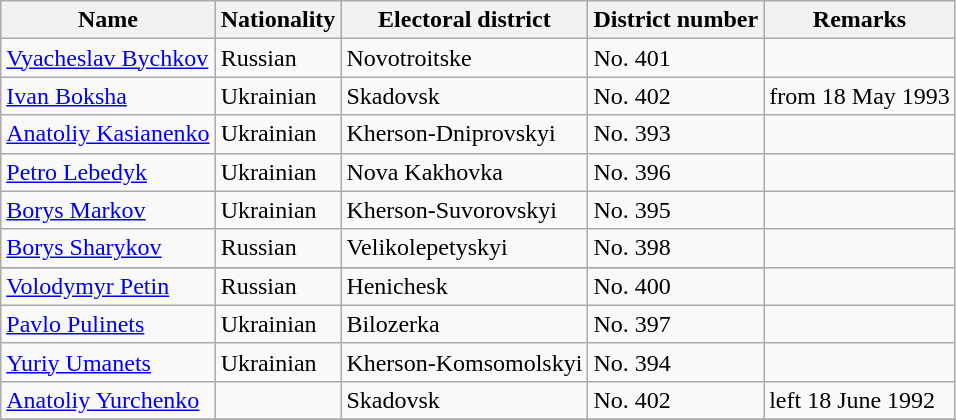<table class="wikitable standard sortable">
<tr>
<th>Name</th>
<th>Nationality</th>
<th>Electoral district</th>
<th>District number</th>
<th>Remarks</th>
</tr>
<tr>
<td><a href='#'>Vyacheslav Bychkov</a></td>
<td>Russian</td>
<td>Novotroitske</td>
<td>No. 401</td>
<td></td>
</tr>
<tr>
<td><a href='#'>Ivan Boksha</a></td>
<td>Ukrainian</td>
<td>Skadovsk</td>
<td>No. 402</td>
<td>from 18 May 1993</td>
</tr>
<tr>
<td><a href='#'>Anatoliy Kasianenko</a></td>
<td>Ukrainian</td>
<td>Kherson-Dniprovskyi</td>
<td>No. 393</td>
<td></td>
</tr>
<tr>
<td><a href='#'>Petro Lebedyk</a></td>
<td>Ukrainian</td>
<td>Nova Kakhovka</td>
<td>No. 396</td>
<td></td>
</tr>
<tr>
<td><a href='#'>Borys Markov</a></td>
<td>Ukrainian</td>
<td>Kherson-Suvorovskyi</td>
<td>No. 395</td>
<td></td>
</tr>
<tr>
<td><a href='#'>Borys Sharykov</a></td>
<td>Russian</td>
<td>Velikolepetyskyi</td>
<td>No. 398</td>
</tr>
<tr>
</tr>
<tr>
<td><a href='#'>Volodymyr Petin</a></td>
<td>Russian</td>
<td>Henichesk</td>
<td>No. 400</td>
<td></td>
</tr>
<tr>
<td><a href='#'>Pavlo Pulinets</a></td>
<td>Ukrainian</td>
<td>Bilozerka</td>
<td>No. 397</td>
<td></td>
</tr>
<tr>
<td><a href='#'>Yuriy Umanets</a></td>
<td>Ukrainian</td>
<td>Kherson-Komsomolskyi</td>
<td>No. 394</td>
<td></td>
</tr>
<tr>
<td><a href='#'>Anatoliy Yurchenko</a></td>
<td></td>
<td>Skadovsk</td>
<td>No. 402</td>
<td>left 18 June 1992</td>
</tr>
<tr>
</tr>
</table>
